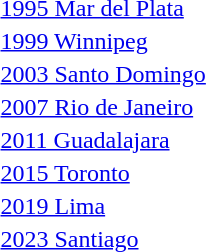<table>
<tr valign="top">
<td><a href='#'>1995 Mar del Plata</a><br></td>
<td></td>
<td></td>
<td></td>
</tr>
<tr valign="top">
<td><a href='#'>1999 Winnipeg</a><br></td>
<td></td>
<td></td>
<td></td>
</tr>
<tr valign="top">
<td><a href='#'>2003 Santo Domingo</a><br></td>
<td></td>
<td></td>
<td></td>
</tr>
<tr valign="top">
<td><a href='#'>2007 Rio de Janeiro</a><br></td>
<td></td>
<td></td>
<td></td>
</tr>
<tr valign="top">
<td><a href='#'>2011 Guadalajara</a><br></td>
<td></td>
<td></td>
<td></td>
</tr>
<tr valign="top">
<td><a href='#'>2015 Toronto</a><br></td>
<td></td>
<td></td>
<td></td>
</tr>
<tr valign="top">
<td><a href='#'>2019 Lima</a><br></td>
<td></td>
<td></td>
<td></td>
</tr>
<tr valign="top">
<td><a href='#'>2023 Santiago</a><br></td>
<td></td>
<td></td>
<td></td>
</tr>
</table>
